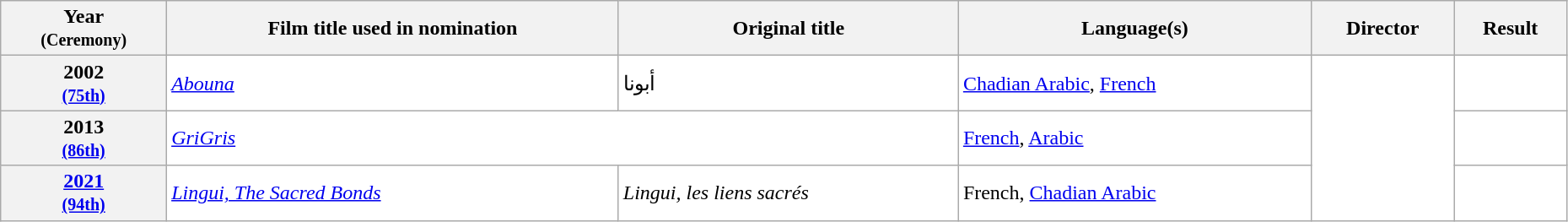<table class="wikitable sortable" width="98%" style="background:#ffffff;">
<tr>
<th>Year<br><small>(Ceremony)</small></th>
<th>Film title used in nomination</th>
<th>Original title</th>
<th>Language(s)</th>
<th>Director</th>
<th>Result</th>
</tr>
<tr>
<th align="center">2002<br><small><a href='#'>(75th)</a></small></th>
<td><em><a href='#'>Abouna</a></em></td>
<td>أبونا</td>
<td><a href='#'>Chadian Arabic</a>, <a href='#'>French</a></td>
<td rowspan="3"></td>
<td></td>
</tr>
<tr>
<th align="center">2013<br><small><a href='#'>(86th)</a></small></th>
<td colspan="2"><em><a href='#'>GriGris</a></em></td>
<td><a href='#'>French</a>, <a href='#'>Arabic</a></td>
<td></td>
</tr>
<tr>
<th align="center"><a href='#'>2021</a><br><small><a href='#'>(94th)</a></small></th>
<td><em><a href='#'>Lingui, The Sacred Bonds</a></em></td>
<td><em>Lingui, les liens sacrés</em></td>
<td>French, <a href='#'>Chadian Arabic</a></td>
<td></td>
</tr>
</table>
